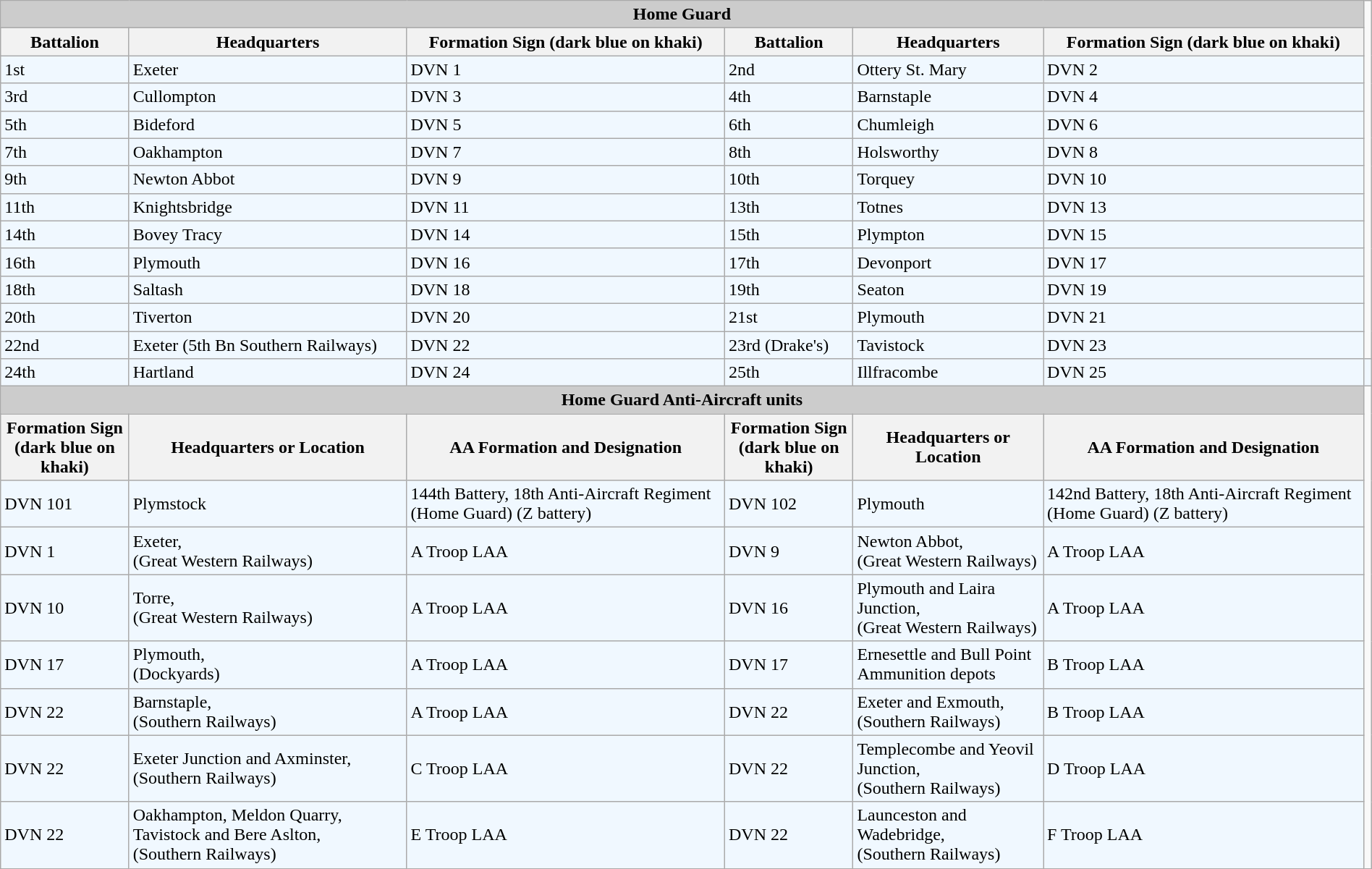<table class="wikitable" style="width:100%;">
<tr>
<th colspan="6" style="background:#ccc;">Home Guard</th>
</tr>
<tr>
<th>Battalion</th>
<th>Headquarters</th>
<th>Formation Sign (dark blue on khaki)</th>
<th>Battalion</th>
<th>Headquarters</th>
<th>Formation Sign (dark blue on khaki)</th>
</tr>
<tr style="background:#f0f8ff;">
<td>1st</td>
<td>Exeter</td>
<td>DVN 1</td>
<td>2nd</td>
<td>Ottery St. Mary</td>
<td>DVN 2</td>
</tr>
<tr style="background:#f0f8ff;">
<td>3rd</td>
<td>Cullompton</td>
<td>DVN 3</td>
<td>4th</td>
<td>Barnstaple</td>
<td>DVN 4</td>
</tr>
<tr style="background:#f0f8ff;">
<td>5th</td>
<td>Bideford</td>
<td>DVN 5</td>
<td>6th</td>
<td>Chumleigh</td>
<td>DVN 6</td>
</tr>
<tr style="background:#f0f8ff;">
<td>7th</td>
<td>Oakhampton</td>
<td>DVN 7</td>
<td>8th</td>
<td>Holsworthy</td>
<td>DVN 8</td>
</tr>
<tr style="background:#f0f8ff;">
<td>9th</td>
<td>Newton Abbot</td>
<td>DVN 9</td>
<td>10th</td>
<td>Torquey</td>
<td>DVN 10</td>
</tr>
<tr style="background:#f0f8ff;">
<td>11th</td>
<td>Knightsbridge</td>
<td>DVN 11</td>
<td>13th</td>
<td>Totnes</td>
<td>DVN 13</td>
</tr>
<tr style="background:#f0f8ff;">
<td>14th</td>
<td>Bovey Tracy</td>
<td>DVN 14</td>
<td>15th</td>
<td>Plympton</td>
<td>DVN 15</td>
</tr>
<tr style="background:#f0f8ff;">
<td>16th</td>
<td>Plymouth</td>
<td>DVN 16</td>
<td>17th</td>
<td>Devonport</td>
<td>DVN 17</td>
</tr>
<tr style="background:#f0f8ff;">
<td>18th</td>
<td>Saltash</td>
<td>DVN 18</td>
<td>19th</td>
<td>Seaton</td>
<td>DVN 19</td>
</tr>
<tr style="background:#f0f8ff;">
<td>20th</td>
<td>Tiverton</td>
<td>DVN 20</td>
<td>21st</td>
<td>Plymouth</td>
<td>DVN  21</td>
</tr>
<tr style="background:#f0f8ff;">
<td>22nd</td>
<td>Exeter (5th Bn Southern Railways)</td>
<td>DVN 22</td>
<td>23rd (Drake's)</td>
<td>Tavistock</td>
<td>DVN 23</td>
</tr>
<tr style="background:#f0f8ff;">
<td>24th</td>
<td>Hartland</td>
<td>DVN 24</td>
<td>25th</td>
<td>Illfracombe</td>
<td>DVN 25</td>
<td></td>
</tr>
<tr>
<th colspan="6" style="background:#ccc;">Home Guard Anti-Aircraft units</th>
</tr>
<tr>
<th>Formation Sign<br> (dark blue on khaki)</th>
<th>Headquarters or Location</th>
<th>AA Formation and Designation</th>
<th>Formation Sign<br> (dark blue on khaki)</th>
<th>Headquarters or Location</th>
<th>AA Formation and Designation</th>
</tr>
<tr style="background:#f0f8ff;">
<td>DVN 101</td>
<td>Plymstock</td>
<td>144th Battery, 18th Anti-Aircraft Regiment (Home Guard) (Z battery)</td>
<td>DVN 102</td>
<td>Plymouth</td>
<td>142nd Battery, 18th Anti-Aircraft Regiment (Home Guard) (Z battery)</td>
</tr>
<tr style="background:#f0f8ff;">
<td>DVN 1</td>
<td>Exeter, <br> (Great Western Railways)</td>
<td>A Troop LAA</td>
<td>DVN 9</td>
<td>Newton Abbot, <br>(Great Western Railways)</td>
<td>A Troop LAA</td>
</tr>
<tr style="background:#f0f8ff;">
<td>DVN 10</td>
<td>Torre,<br> (Great Western Railways)</td>
<td>A Troop LAA</td>
<td>DVN 16</td>
<td>Plymouth and Laira Junction,<br> (Great Western Railways)</td>
<td>A Troop LAA</td>
</tr>
<tr style="background:#f0f8ff;">
<td>DVN 17</td>
<td>Plymouth,<br> (Dockyards)</td>
<td>A Troop LAA</td>
<td>DVN 17</td>
<td>Ernesettle and Bull Point <br> Ammunition depots</td>
<td>B Troop LAA</td>
</tr>
<tr style="background:#f0f8ff;">
<td>DVN 22</td>
<td>Barnstaple,<br> (Southern Railways)</td>
<td>A Troop LAA</td>
<td>DVN 22</td>
<td>Exeter and Exmouth,<br> (Southern Railways)</td>
<td>B Troop LAA</td>
</tr>
<tr style="background:#f0f8ff;">
<td>DVN 22</td>
<td>Exeter Junction and Axminster,<br> (Southern Railways)</td>
<td>C Troop LAA</td>
<td>DVN 22</td>
<td>Templecombe and Yeovil Junction,<br> (Southern Railways)</td>
<td>D Troop LAA</td>
</tr>
<tr style="background:#f0f8ff;">
<td>DVN 22</td>
<td>Oakhampton, Meldon Quarry, Tavistock and Bere Aslton,<br> (Southern Railways)</td>
<td>E Troop LAA</td>
<td>DVN 22</td>
<td>Launceston and Wadebridge,<br> (Southern Railways)</td>
<td>F Troop LAA</td>
</tr>
</table>
